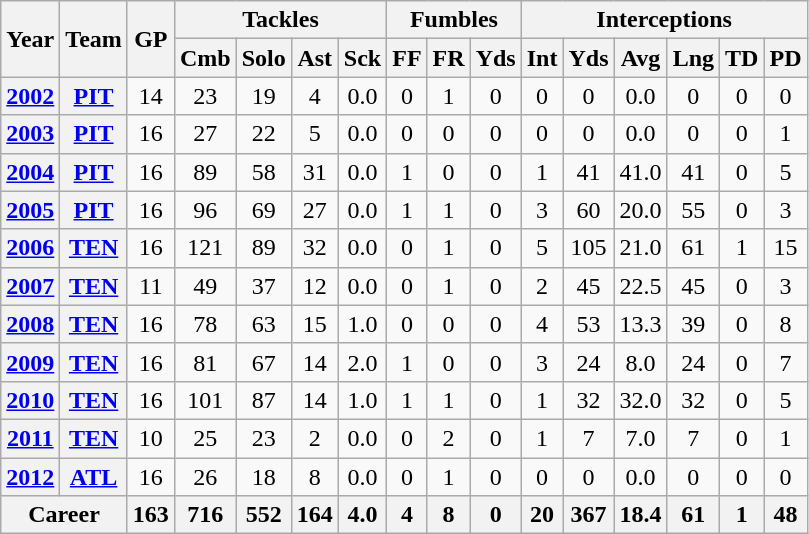<table class="wikitable" style="text-align: center;">
<tr>
<th rowspan="2">Year</th>
<th rowspan="2">Team</th>
<th rowspan="2">GP</th>
<th colspan="4">Tackles</th>
<th colspan="3">Fumbles</th>
<th colspan="6">Interceptions</th>
</tr>
<tr>
<th>Cmb</th>
<th>Solo</th>
<th>Ast</th>
<th>Sck</th>
<th>FF</th>
<th>FR</th>
<th>Yds</th>
<th>Int</th>
<th>Yds</th>
<th>Avg</th>
<th>Lng</th>
<th>TD</th>
<th>PD</th>
</tr>
<tr>
<th><a href='#'>2002</a></th>
<th><a href='#'>PIT</a></th>
<td>14</td>
<td>23</td>
<td>19</td>
<td>4</td>
<td>0.0</td>
<td>0</td>
<td>1</td>
<td>0</td>
<td>0</td>
<td>0</td>
<td>0.0</td>
<td>0</td>
<td>0</td>
<td>0</td>
</tr>
<tr>
<th><a href='#'>2003</a></th>
<th><a href='#'>PIT</a></th>
<td>16</td>
<td>27</td>
<td>22</td>
<td>5</td>
<td>0.0</td>
<td>0</td>
<td>0</td>
<td>0</td>
<td>0</td>
<td>0</td>
<td>0.0</td>
<td>0</td>
<td>0</td>
<td>1</td>
</tr>
<tr>
<th><a href='#'>2004</a></th>
<th><a href='#'>PIT</a></th>
<td>16</td>
<td>89</td>
<td>58</td>
<td>31</td>
<td>0.0</td>
<td>1</td>
<td>0</td>
<td>0</td>
<td>1</td>
<td>41</td>
<td>41.0</td>
<td>41</td>
<td>0</td>
<td>5</td>
</tr>
<tr>
<th><a href='#'>2005</a></th>
<th><a href='#'>PIT</a></th>
<td>16</td>
<td>96</td>
<td>69</td>
<td>27</td>
<td>0.0</td>
<td>1</td>
<td>1</td>
<td>0</td>
<td>3</td>
<td>60</td>
<td>20.0</td>
<td>55</td>
<td>0</td>
<td>3</td>
</tr>
<tr>
<th><a href='#'>2006</a></th>
<th><a href='#'>TEN</a></th>
<td>16</td>
<td>121</td>
<td>89</td>
<td>32</td>
<td>0.0</td>
<td>0</td>
<td>1</td>
<td>0</td>
<td>5</td>
<td>105</td>
<td>21.0</td>
<td>61</td>
<td>1</td>
<td>15</td>
</tr>
<tr>
<th><a href='#'>2007</a></th>
<th><a href='#'>TEN</a></th>
<td>11</td>
<td>49</td>
<td>37</td>
<td>12</td>
<td>0.0</td>
<td>0</td>
<td>1</td>
<td>0</td>
<td>2</td>
<td>45</td>
<td>22.5</td>
<td>45</td>
<td>0</td>
<td>3</td>
</tr>
<tr>
<th><a href='#'>2008</a></th>
<th><a href='#'>TEN</a></th>
<td>16</td>
<td>78</td>
<td>63</td>
<td>15</td>
<td>1.0</td>
<td>0</td>
<td>0</td>
<td>0</td>
<td>4</td>
<td>53</td>
<td>13.3</td>
<td>39</td>
<td>0</td>
<td>8</td>
</tr>
<tr>
<th><a href='#'>2009</a></th>
<th><a href='#'>TEN</a></th>
<td>16</td>
<td>81</td>
<td>67</td>
<td>14</td>
<td>2.0</td>
<td>1</td>
<td>0</td>
<td>0</td>
<td>3</td>
<td>24</td>
<td>8.0</td>
<td>24</td>
<td>0</td>
<td>7</td>
</tr>
<tr>
<th><a href='#'>2010</a></th>
<th><a href='#'>TEN</a></th>
<td>16</td>
<td>101</td>
<td>87</td>
<td>14</td>
<td>1.0</td>
<td>1</td>
<td>1</td>
<td>0</td>
<td>1</td>
<td>32</td>
<td>32.0</td>
<td>32</td>
<td>0</td>
<td>5</td>
</tr>
<tr>
<th><a href='#'>2011</a></th>
<th><a href='#'>TEN</a></th>
<td>10</td>
<td>25</td>
<td>23</td>
<td>2</td>
<td>0.0</td>
<td>0</td>
<td>2</td>
<td>0</td>
<td>1</td>
<td>7</td>
<td>7.0</td>
<td>7</td>
<td>0</td>
<td>1</td>
</tr>
<tr>
<th><a href='#'>2012</a></th>
<th><a href='#'>ATL</a></th>
<td>16</td>
<td>26</td>
<td>18</td>
<td>8</td>
<td>0.0</td>
<td>0</td>
<td>1</td>
<td>0</td>
<td>0</td>
<td>0</td>
<td>0.0</td>
<td>0</td>
<td>0</td>
<td>0</td>
</tr>
<tr>
<th colspan="2">Career</th>
<th>163</th>
<th>716</th>
<th>552</th>
<th>164</th>
<th>4.0</th>
<th>4</th>
<th>8</th>
<th>0</th>
<th>20</th>
<th>367</th>
<th>18.4</th>
<th>61</th>
<th>1</th>
<th>48</th>
</tr>
</table>
